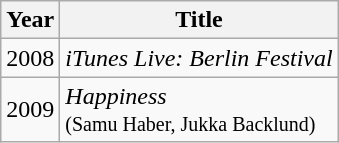<table class="wikitable">
<tr>
<th rowspan="1">Year</th>
<th rowspan="1">Title</th>
</tr>
<tr>
<td align="center" rowspan="1">2008</td>
<td><em>iTunes Live: Berlin Festival</em></td>
</tr>
<tr>
<td align="center" rowspan="1">2009</td>
<td><em>Happiness</em><br><small>(Samu Haber, Jukka Backlund)</small></td>
</tr>
</table>
